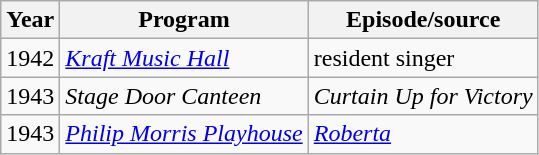<table class="wikitable">
<tr>
<th>Year</th>
<th>Program</th>
<th>Episode/source</th>
</tr>
<tr>
<td>1942</td>
<td><em><a href='#'>Kraft Music Hall</a></em></td>
<td>resident singer</td>
</tr>
<tr>
<td>1943</td>
<td><em>Stage Door Canteen</em></td>
<td><em>Curtain Up for Victory</em></td>
</tr>
<tr>
<td>1943</td>
<td><em><a href='#'>Philip Morris Playhouse</a></em></td>
<td><em><a href='#'>Roberta</a></em></td>
</tr>
</table>
